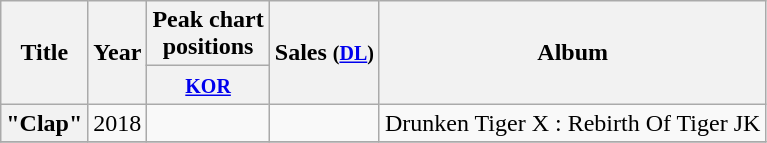<table class="wikitable plainrowheaders" style="text-align:center;">
<tr>
<th scope="col" rowspan="2">Title</th>
<th scope="col" rowspan="2">Year</th>
<th scope="col" colspan="1">Peak chart <br> positions</th>
<th scope="col" rowspan="2">Sales <small>(<a href='#'>DL</a>)</small></th>
<th scope="col" rowspan="2">Album</th>
</tr>
<tr>
<th><small><a href='#'>KOR</a></small><br></th>
</tr>
<tr>
<th scope="row">"Clap"<br></th>
<td>2018</td>
<td></td>
<td></td>
<td>Drunken Tiger X : Rebirth Of Tiger JK</td>
</tr>
<tr>
</tr>
</table>
